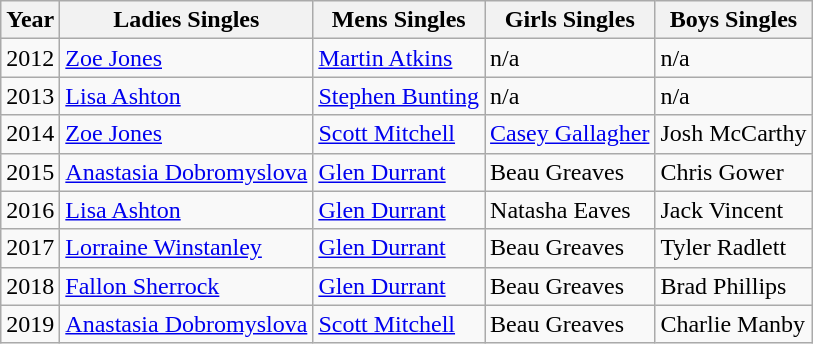<table class="wikitable">
<tr>
<th>Year</th>
<th>Ladies Singles</th>
<th>Mens Singles</th>
<th>Girls Singles</th>
<th>Boys Singles</th>
</tr>
<tr>
<td>2012</td>
<td><a href='#'>Zoe Jones</a></td>
<td><a href='#'>Martin Atkins</a></td>
<td>n/a</td>
<td>n/a</td>
</tr>
<tr>
<td>2013</td>
<td><a href='#'>Lisa Ashton</a></td>
<td><a href='#'>Stephen Bunting</a></td>
<td>n/a</td>
<td>n/a</td>
</tr>
<tr>
<td>2014</td>
<td><a href='#'>Zoe Jones</a></td>
<td><a href='#'>Scott Mitchell</a></td>
<td><a href='#'>Casey Gallagher</a></td>
<td>Josh McCarthy</td>
</tr>
<tr>
<td>2015</td>
<td><a href='#'>Anastasia Dobromyslova</a></td>
<td><a href='#'>Glen Durrant</a></td>
<td>Beau Greaves</td>
<td>Chris Gower</td>
</tr>
<tr>
<td>2016</td>
<td><a href='#'>Lisa Ashton</a></td>
<td><a href='#'>Glen Durrant</a></td>
<td>Natasha Eaves</td>
<td>Jack Vincent</td>
</tr>
<tr>
<td>2017</td>
<td><a href='#'>Lorraine Winstanley</a></td>
<td><a href='#'>Glen Durrant</a></td>
<td>Beau Greaves</td>
<td>Tyler Radlett</td>
</tr>
<tr>
<td>2018</td>
<td><a href='#'>Fallon Sherrock</a></td>
<td><a href='#'>Glen Durrant</a></td>
<td>Beau Greaves</td>
<td>Brad Phillips</td>
</tr>
<tr>
<td>2019</td>
<td><a href='#'>Anastasia Dobromyslova</a></td>
<td><a href='#'>Scott Mitchell</a></td>
<td>Beau Greaves</td>
<td>Charlie Manby</td>
</tr>
</table>
